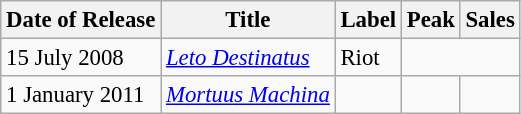<table class="wikitable" style="font-size: 95%;">
<tr>
<th>Date of Release</th>
<th>Title</th>
<th>Label</th>
<th>Peak</th>
<th>Sales</th>
</tr>
<tr>
<td>15 July 2008</td>
<td><em><a href='#'>Leto Destinatus</a></em></td>
<td>Riot</td>
</tr>
<tr>
<td>1 January 2011</td>
<td><em><a href='#'>Mortuus Machina</a></em></td>
<td></td>
<td></td>
<td></td>
</tr>
</table>
